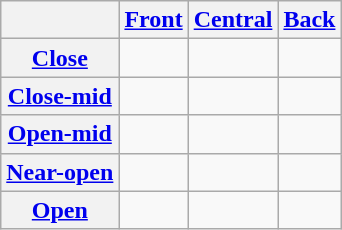<table class=wikitable style=text-align:center>
<tr>
<th></th>
<th><a href='#'>Front</a></th>
<th><a href='#'>Central</a></th>
<th><a href='#'>Back</a></th>
</tr>
<tr>
<th><a href='#'>Close</a></th>
<td></td>
<td></td>
<td></td>
</tr>
<tr>
<th><a href='#'>Close-mid</a></th>
<td></td>
<td></td>
<td></td>
</tr>
<tr>
<th><a href='#'>Open-mid</a></th>
<td></td>
<td></td>
<td></td>
</tr>
<tr>
<th><a href='#'>Near-open</a></th>
<td></td>
<td></td>
<td></td>
</tr>
<tr>
<th><a href='#'>Open</a></th>
<td></td>
<td></td>
<td></td>
</tr>
</table>
